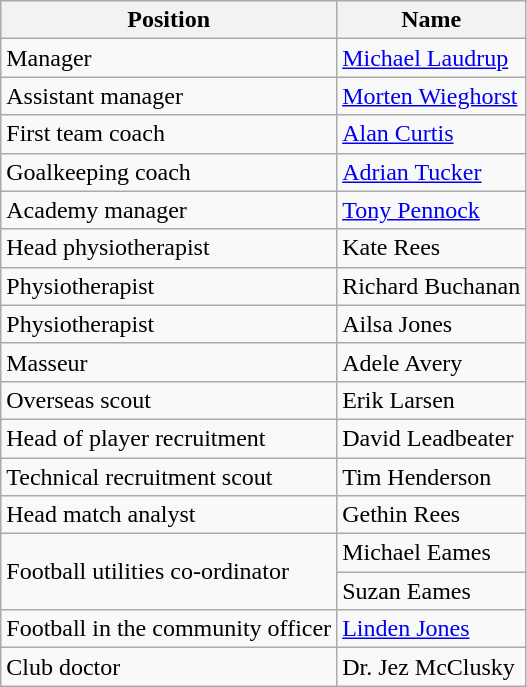<table class="wikitable" style="text-align: left">
<tr>
<th>Position</th>
<th>Name</th>
</tr>
<tr>
<td>Manager</td>
<td> <a href='#'>Michael Laudrup</a></td>
</tr>
<tr>
<td>Assistant manager</td>
<td> <a href='#'>Morten Wieghorst</a></td>
</tr>
<tr>
<td>First team coach</td>
<td> <a href='#'>Alan Curtis</a></td>
</tr>
<tr>
<td>Goalkeeping coach</td>
<td> <a href='#'>Adrian Tucker</a></td>
</tr>
<tr>
<td>Academy manager</td>
<td> <a href='#'>Tony Pennock</a></td>
</tr>
<tr>
<td>Head physiotherapist</td>
<td> Kate Rees</td>
</tr>
<tr>
<td>Physiotherapist</td>
<td> Richard Buchanan</td>
</tr>
<tr>
<td>Physiotherapist</td>
<td> Ailsa Jones</td>
</tr>
<tr>
<td>Masseur</td>
<td> Adele Avery</td>
</tr>
<tr>
<td>Overseas scout</td>
<td> Erik Larsen</td>
</tr>
<tr>
<td>Head of player recruitment</td>
<td> David Leadbeater</td>
</tr>
<tr>
<td>Technical recruitment scout</td>
<td> Tim Henderson</td>
</tr>
<tr>
<td>Head match analyst</td>
<td> Gethin Rees</td>
</tr>
<tr>
<td rowspan=2>Football utilities co-ordinator</td>
<td> Michael Eames</td>
</tr>
<tr>
<td> Suzan Eames</td>
</tr>
<tr>
<td>Football in the community officer</td>
<td> <a href='#'>Linden Jones</a></td>
</tr>
<tr>
<td>Club doctor</td>
<td> Dr. Jez McClusky</td>
</tr>
</table>
